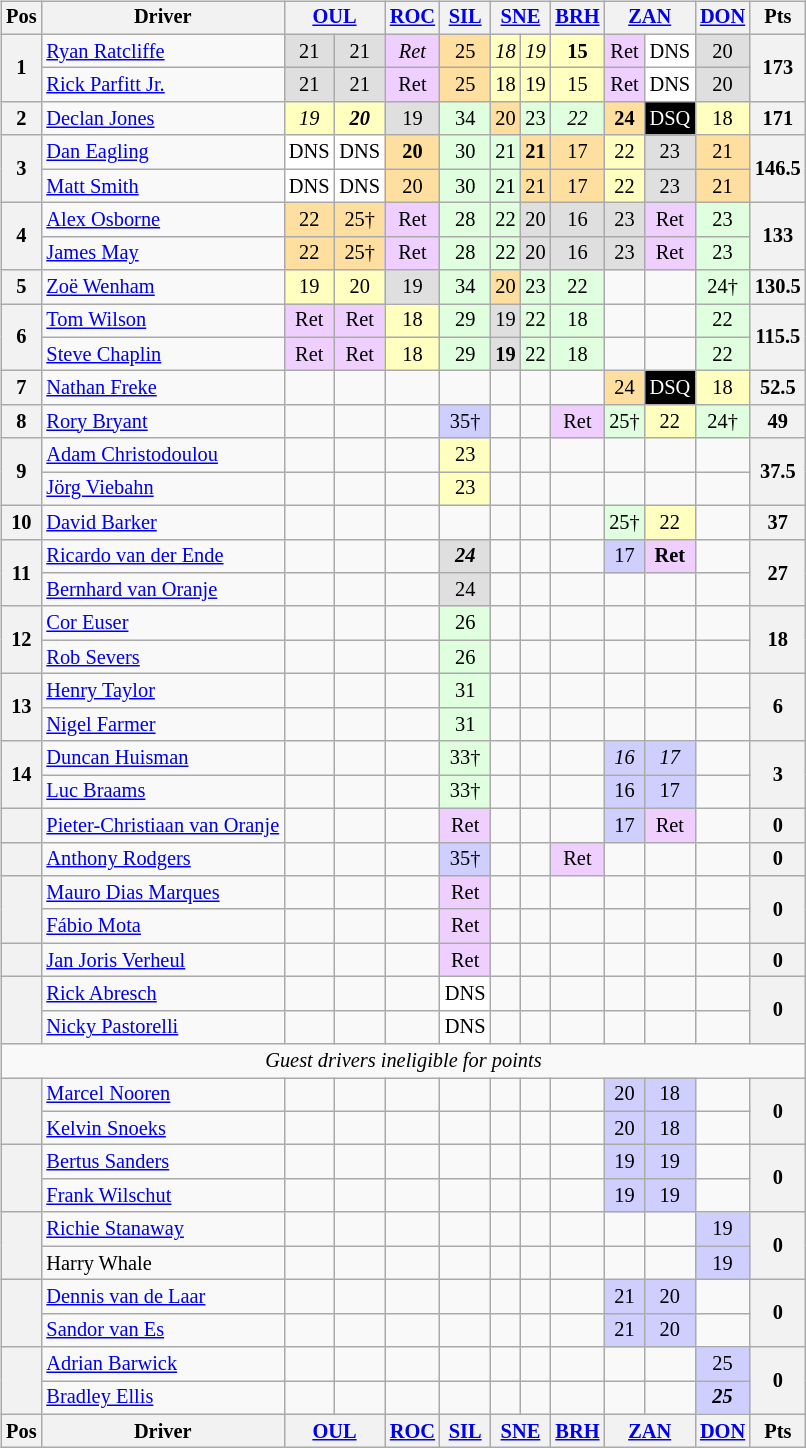<table>
<tr>
<td><br><table class="wikitable" style="font-size: 85%; text-align: center;">
<tr valign="top">
<th valign="middle">Pos</th>
<th valign="middle">Driver</th>
<th colspan=2><a href='#'>OUL</a></th>
<th><a href='#'>ROC</a></th>
<th><a href='#'>SIL</a></th>
<th colspan=2><a href='#'>SNE</a></th>
<th><a href='#'>BRH</a></th>
<th colspan=2><a href='#'>ZAN</a></th>
<th><a href='#'>DON</a></th>
<th valign="middle">Pts</th>
</tr>
<tr>
<th rowspan=2>1</th>
<td align=left> <a href='#'>Ryan Ratcliffe</a></td>
<td style="background:#DFDFDF;">21</td>
<td style="background:#DFDFDF;">21</td>
<td style="background:#EFCFFF;"><em>Ret</em></td>
<td style="background:#FFDF9F;">25</td>
<td style="background:#FFFFBF;"><em>18</em></td>
<td style="background:#FFFFBF;"><em>19</em></td>
<td style="background:#FFFFBF;"><strong>15</strong></td>
<td style="background:#EFCFFF;">Ret</td>
<td style="background:#FFFFFF;">DNS</td>
<td style="background:#DFDFDF;">20</td>
<th rowspan=2>173</th>
</tr>
<tr>
<td align=left> <a href='#'>Rick Parfitt Jr.</a></td>
<td style="background:#DFDFDF;">21</td>
<td style="background:#DFDFDF;">21</td>
<td style="background:#EFCFFF;">Ret</td>
<td style="background:#FFDF9F;">25</td>
<td style="background:#FFFFBF;">18</td>
<td style="background:#FFFFBF;">19</td>
<td style="background:#FFFFBF;">15</td>
<td style="background:#EFCFFF;">Ret</td>
<td style="background:#FFFFFF;">DNS</td>
<td style="background:#DFDFDF;">20</td>
</tr>
<tr>
<th>2</th>
<td align=left> <a href='#'>Declan Jones</a></td>
<td style="background:#FFFFBF;"><em>19</em></td>
<td style="background:#FFFFBF;"><strong><em>20</em></strong></td>
<td style="background:#DFDFDF;">19</td>
<td style="background:#DFFFDF;">34</td>
<td style="background:#FFDF9F;">20</td>
<td style="background:#DFFFDF;">23</td>
<td style="background:#DFFFDF;"><em>22</em></td>
<td style="background:#FFDF9F;"><strong>24</strong></td>
<td style="background:black; color:white;">DSQ</td>
<td style="background:#FFFFBF;">18</td>
<th>171</th>
</tr>
<tr>
<th rowspan=2>3</th>
<td align=left> <a href='#'>Dan Eagling</a></td>
<td style="background:#FFFFFF;">DNS</td>
<td style="background:#FFFFFF;">DNS</td>
<td style="background:#FFDF9F;"><strong>20</strong></td>
<td style="background:#DFFFDF;">30</td>
<td style="background:#DFFFDF;">21</td>
<td style="background:#FFDF9F;"><strong>21</strong></td>
<td style="background:#FFDF9F;">17</td>
<td style="background:#FFFFBF;">22</td>
<td style="background:#DFDFDF;">23</td>
<td style="background:#FFDF9F;">21</td>
<th rowspan=2>146.5</th>
</tr>
<tr>
<td align=left> <a href='#'>Matt Smith</a></td>
<td style="background:#FFFFFF;">DNS</td>
<td style="background:#FFFFFF;">DNS</td>
<td style="background:#FFDF9F;">20</td>
<td style="background:#DFFFDF;">30</td>
<td style="background:#DFFFDF;">21</td>
<td style="background:#FFDF9F;">21</td>
<td style="background:#FFDF9F;">17</td>
<td style="background:#FFFFBF;">22</td>
<td style="background:#DFDFDF;">23</td>
<td style="background:#FFDF9F;">21</td>
</tr>
<tr>
<th rowspan=2>4</th>
<td align=left> <a href='#'>Alex Osborne</a></td>
<td style="background:#FFDF9F;">22</td>
<td style="background:#FFDF9F;">25†</td>
<td style="background:#EFCFFF;">Ret</td>
<td style="background:#DFFFDF;">28</td>
<td style="background:#DFFFDF;">22</td>
<td style="background:#DFDFDF;">20</td>
<td style="background:#DFDFDF;">16</td>
<td style="background:#DFDFDF;">23</td>
<td style="background:#EFCFFF;">Ret</td>
<td style="background:#DFFFDF;">23</td>
<th rowspan=2>133</th>
</tr>
<tr>
<td align=left> <a href='#'>James May</a></td>
<td style="background:#FFDF9F;">22</td>
<td style="background:#FFDF9F;">25†</td>
<td style="background:#EFCFFF;">Ret</td>
<td style="background:#DFFFDF;">28</td>
<td style="background:#DFFFDF;">22</td>
<td style="background:#DFDFDF;">20</td>
<td style="background:#DFDFDF;">16</td>
<td style="background:#DFDFDF;">23</td>
<td style="background:#EFCFFF;">Ret</td>
<td style="background:#DFFFDF;">23</td>
</tr>
<tr>
<th>5</th>
<td align=left> <a href='#'>Zoë Wenham</a></td>
<td style="background:#FFFFBF;">19</td>
<td style="background:#FFFFBF;">20</td>
<td style="background:#DFDFDF;">19</td>
<td style="background:#DFFFDF;">34</td>
<td style="background:#FFDF9F;">20</td>
<td style="background:#DFFFDF;">23</td>
<td style="background:#DFFFDF;">22</td>
<td></td>
<td></td>
<td style="background:#DFFFDF;">24†</td>
<th>130.5</th>
</tr>
<tr>
<th rowspan=2>6</th>
<td align=left> <a href='#'>Tom Wilson</a></td>
<td style="background:#EFCFFF;">Ret</td>
<td style="background:#EFCFFF;">Ret</td>
<td style="background:#FFFFBF;">18</td>
<td style="background:#DFFFDF;">29</td>
<td style="background:#DFDFDF;">19</td>
<td style="background:#DFFFDF;">22</td>
<td style="background:#DFFFDF;">18</td>
<td></td>
<td></td>
<td style="background:#DFFFDF;">22</td>
<th rowspan=2>115.5</th>
</tr>
<tr>
<td align=left> <a href='#'>Steve Chaplin</a></td>
<td style="background:#EFCFFF;">Ret</td>
<td style="background:#EFCFFF;">Ret</td>
<td style="background:#FFFFBF;">18</td>
<td style="background:#DFFFDF;">29</td>
<td style="background:#DFDFDF;"><strong>19</strong></td>
<td style="background:#DFFFDF;">22</td>
<td style="background:#DFFFDF;">18</td>
<td></td>
<td></td>
<td style="background:#DFFFDF;">22</td>
</tr>
<tr>
<th>7</th>
<td align=left> <a href='#'>Nathan Freke</a></td>
<td></td>
<td></td>
<td></td>
<td></td>
<td></td>
<td></td>
<td></td>
<td style="background:#FFDF9F;">24</td>
<td style="background:black; color:white;">DSQ</td>
<td style="background:#FFFFBF;">18</td>
<th>52.5</th>
</tr>
<tr>
<th>8</th>
<td align=left> <a href='#'>Rory Bryant</a></td>
<td></td>
<td></td>
<td></td>
<td style="background:#CFCFFF;">35†</td>
<td></td>
<td></td>
<td style="background:#EFCFFF;">Ret</td>
<td style="background:#DFFFDF;">25†</td>
<td style="background:#FFFFBF;">22</td>
<td style="background:#DFFFDF;">24†</td>
<th>49</th>
</tr>
<tr>
<th rowspan=2>9</th>
<td align=left> <a href='#'>Adam Christodoulou</a></td>
<td></td>
<td></td>
<td></td>
<td style="background:#FFFFBF;">23</td>
<td></td>
<td></td>
<td></td>
<td></td>
<td></td>
<td></td>
<th rowspan=2>37.5</th>
</tr>
<tr>
<td align=left> <a href='#'>Jörg Viebahn</a></td>
<td></td>
<td></td>
<td></td>
<td style="background:#FFFFBF;">23</td>
<td></td>
<td></td>
<td></td>
<td></td>
<td></td>
<td></td>
</tr>
<tr>
<th>10</th>
<td align=left> <a href='#'>David Barker</a></td>
<td></td>
<td></td>
<td></td>
<td></td>
<td></td>
<td></td>
<td></td>
<td style="background:#DFFFDF;">25†</td>
<td style="background:#FFFFBF;">22</td>
<td></td>
<th>37</th>
</tr>
<tr>
<th rowspan=2>11</th>
<td align=left> <a href='#'>Ricardo van der Ende</a></td>
<td></td>
<td></td>
<td></td>
<td style="background:#DFDFDF;"><strong><em>24</em></strong></td>
<td></td>
<td></td>
<td></td>
<td style="background:#CFCFFF;">17</td>
<td style="background:#EFCFFF;"><strong>Ret</strong></td>
<td></td>
<th rowspan=2>27</th>
</tr>
<tr>
<td align=left> <a href='#'>Bernhard van Oranje</a></td>
<td></td>
<td></td>
<td></td>
<td style="background:#DFDFDF;">24</td>
<td></td>
<td></td>
<td></td>
<td></td>
<td></td>
<td></td>
</tr>
<tr>
<th rowspan=2>12</th>
<td align=left> <a href='#'>Cor Euser</a></td>
<td></td>
<td></td>
<td></td>
<td style="background:#DFFFDF;">26</td>
<td></td>
<td></td>
<td></td>
<td></td>
<td></td>
<td></td>
<th rowspan=2>18</th>
</tr>
<tr>
<td align=left> <a href='#'>Rob Severs</a></td>
<td></td>
<td></td>
<td></td>
<td style="background:#DFFFDF;">26</td>
<td></td>
<td></td>
<td></td>
<td></td>
<td></td>
<td></td>
</tr>
<tr>
<th rowspan=2>13</th>
<td align=left> <a href='#'>Henry Taylor</a></td>
<td></td>
<td></td>
<td></td>
<td style="background:#DFFFDF;">31</td>
<td></td>
<td></td>
<td></td>
<td></td>
<td></td>
<td></td>
<th rowspan=2>6</th>
</tr>
<tr>
<td align=left> <a href='#'>Nigel Farmer</a></td>
<td></td>
<td></td>
<td></td>
<td style="background:#DFFFDF;">31</td>
<td></td>
<td></td>
<td></td>
<td></td>
<td></td>
<td></td>
</tr>
<tr>
<th rowspan=2>14</th>
<td align=left> <a href='#'>Duncan Huisman</a></td>
<td></td>
<td></td>
<td></td>
<td style="background:#DFFFDF;">33†</td>
<td></td>
<td></td>
<td></td>
<td style="background:#CFCFFF;"><em>16</em></td>
<td style="background:#CFCFFF;"><em>17</em></td>
<td></td>
<th rowspan=2>3</th>
</tr>
<tr>
<td align=left> <a href='#'>Luc Braams</a></td>
<td></td>
<td></td>
<td></td>
<td style="background:#DFFFDF;">33†</td>
<td></td>
<td></td>
<td></td>
<td style="background:#CFCFFF;">16</td>
<td style="background:#CFCFFF;">17</td>
<td></td>
</tr>
<tr>
<th></th>
<td align=left> <a href='#'>Pieter-Christiaan van Oranje</a></td>
<td></td>
<td></td>
<td></td>
<td style="background:#EFCFFF;">Ret</td>
<td></td>
<td></td>
<td></td>
<td style="background:#CFCFFF;">17</td>
<td style="background:#EFCFFF;">Ret</td>
<td></td>
<th>0</th>
</tr>
<tr>
<th></th>
<td align=left> <a href='#'>Anthony Rodgers</a></td>
<td></td>
<td></td>
<td></td>
<td style="background:#CFCFFF;">35†</td>
<td></td>
<td></td>
<td style="background:#EFCFFF;">Ret</td>
<td></td>
<td></td>
<td></td>
<th>0</th>
</tr>
<tr>
<th rowspan=2></th>
<td align=left> <a href='#'>Mauro Dias Marques</a></td>
<td></td>
<td></td>
<td></td>
<td style="background:#EFCFFF;">Ret</td>
<td></td>
<td></td>
<td></td>
<td></td>
<td></td>
<td></td>
<th rowspan=2>0</th>
</tr>
<tr>
<td align=left> <a href='#'>Fábio Mota</a></td>
<td></td>
<td></td>
<td></td>
<td style="background:#EFCFFF;">Ret</td>
<td></td>
<td></td>
<td></td>
<td></td>
<td></td>
<td></td>
</tr>
<tr>
<th></th>
<td align=left> <a href='#'>Jan Joris Verheul</a></td>
<td></td>
<td></td>
<td></td>
<td style="background:#EFCFFF;">Ret</td>
<td></td>
<td></td>
<td></td>
<td></td>
<td></td>
<td></td>
<th>0</th>
</tr>
<tr>
<th rowspan=2></th>
<td align=left> <a href='#'>Rick Abresch</a></td>
<td></td>
<td></td>
<td></td>
<td style="background:#FFFFFF;">DNS</td>
<td></td>
<td></td>
<td></td>
<td></td>
<td></td>
<td></td>
<th rowspan=2>0</th>
</tr>
<tr>
<td align=left> <a href='#'>Nicky Pastorelli</a></td>
<td></td>
<td></td>
<td></td>
<td style="background:#FFFFFF;">DNS</td>
<td></td>
<td></td>
<td></td>
<td></td>
<td></td>
<td></td>
</tr>
<tr>
<td colspan=13 align=center><em>Guest drivers ineligible for points</em></td>
</tr>
<tr>
<th rowspan=2></th>
<td align=left> <a href='#'>Marcel Nooren</a></td>
<td></td>
<td></td>
<td></td>
<td></td>
<td></td>
<td></td>
<td></td>
<td style="background:#CFCFFF;">20</td>
<td style="background:#CFCFFF;">18</td>
<td></td>
<th rowspan=2>0</th>
</tr>
<tr>
<td align=left> <a href='#'>Kelvin Snoeks</a></td>
<td></td>
<td></td>
<td></td>
<td></td>
<td></td>
<td></td>
<td></td>
<td style="background:#CFCFFF;">20</td>
<td style="background:#CFCFFF;">18</td>
<td></td>
</tr>
<tr>
<th rowspan=2></th>
<td align=left> <a href='#'>Bertus Sanders</a></td>
<td></td>
<td></td>
<td></td>
<td></td>
<td></td>
<td></td>
<td></td>
<td style="background:#CFCFFF;">19</td>
<td style="background:#CFCFFF;">19</td>
<td></td>
<th rowspan=2>0</th>
</tr>
<tr>
<td align=left> <a href='#'>Frank Wilschut</a></td>
<td></td>
<td></td>
<td></td>
<td></td>
<td></td>
<td></td>
<td></td>
<td style="background:#CFCFFF;">19</td>
<td style="background:#CFCFFF;">19</td>
<td></td>
</tr>
<tr>
<th rowspan=2></th>
<td align=left> <a href='#'>Richie Stanaway</a></td>
<td></td>
<td></td>
<td></td>
<td></td>
<td></td>
<td></td>
<td></td>
<td></td>
<td></td>
<td style="background:#CFCFFF;">19</td>
<th rowspan=2>0</th>
</tr>
<tr>
<td align=left> Harry Whale</td>
<td></td>
<td></td>
<td></td>
<td></td>
<td></td>
<td></td>
<td></td>
<td></td>
<td></td>
<td style="background:#CFCFFF;">19</td>
</tr>
<tr>
<th rowspan=2></th>
<td align=left> <a href='#'>Dennis van de Laar</a></td>
<td></td>
<td></td>
<td></td>
<td></td>
<td></td>
<td></td>
<td></td>
<td style="background:#CFCFFF;">21</td>
<td style="background:#CFCFFF;">20</td>
<td></td>
<th rowspan=2>0</th>
</tr>
<tr>
<td align=left> <a href='#'>Sandor van Es</a></td>
<td></td>
<td></td>
<td></td>
<td></td>
<td></td>
<td></td>
<td></td>
<td style="background:#CFCFFF;">21</td>
<td style="background:#CFCFFF;">20</td>
<td></td>
</tr>
<tr>
<th rowspan=2></th>
<td align=left> <a href='#'>Adrian Barwick</a></td>
<td></td>
<td></td>
<td></td>
<td></td>
<td></td>
<td></td>
<td></td>
<td></td>
<td></td>
<td style="background:#CFCFFF;">25</td>
<th rowspan=2>0</th>
</tr>
<tr>
<td align=left> <a href='#'>Bradley Ellis</a></td>
<td></td>
<td></td>
<td></td>
<td></td>
<td></td>
<td></td>
<td></td>
<td></td>
<td></td>
<td style="background:#CFCFFF;"><strong><em>25</em></strong></td>
</tr>
<tr valign="top">
<th valign="middle">Pos</th>
<th valign="middle">Driver</th>
<th colspan=2><a href='#'>OUL</a></th>
<th><a href='#'>ROC</a></th>
<th><a href='#'>SIL</a></th>
<th colspan=2><a href='#'>SNE</a></th>
<th><a href='#'>BRH</a></th>
<th colspan=2><a href='#'>ZAN</a></th>
<th><a href='#'>DON</a></th>
<th valign="middle">Pts</th>
</tr>
</table>
</td>
<td valign="top"><br></td>
</tr>
</table>
